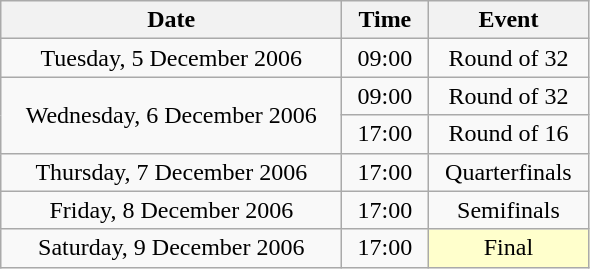<table class = "wikitable" style="text-align:center;">
<tr>
<th width=220>Date</th>
<th width=50>Time</th>
<th width=100>Event</th>
</tr>
<tr>
<td>Tuesday, 5 December 2006</td>
<td>09:00</td>
<td>Round of 32</td>
</tr>
<tr>
<td rowspan=2>Wednesday, 6 December 2006</td>
<td>09:00</td>
<td>Round of 32</td>
</tr>
<tr>
<td>17:00</td>
<td>Round of 16</td>
</tr>
<tr>
<td>Thursday, 7 December 2006</td>
<td>17:00</td>
<td>Quarterfinals</td>
</tr>
<tr>
<td>Friday, 8 December 2006</td>
<td>17:00</td>
<td>Semifinals</td>
</tr>
<tr>
<td>Saturday, 9 December 2006</td>
<td>17:00</td>
<td bgcolor=ffffcc>Final</td>
</tr>
</table>
